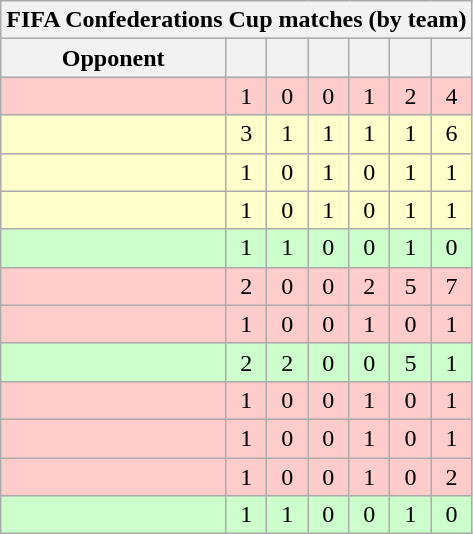<table class="wikitable sortable" style="text-align: center;">
<tr>
<th colspan=7>FIFA Confederations Cup matches (by team)</th>
</tr>
<tr>
<th>Opponent</th>
<th style="width:20px;"></th>
<th style="width:20px;"></th>
<th style="width:20px;"></th>
<th style="width:20px;"></th>
<th style="width:20px;"></th>
<th style="width:20px;"></th>
</tr>
<tr bgcolor=#FFCCCC>
<td align="left"></td>
<td>1</td>
<td>0</td>
<td>0</td>
<td>1</td>
<td>2</td>
<td>4</td>
</tr>
<tr bgcolor=#FFFFCC>
<td align="left"></td>
<td>3</td>
<td>1</td>
<td>1</td>
<td>1</td>
<td>1</td>
<td>6</td>
</tr>
<tr bgcolor=#FFFFCC>
<td align="left"></td>
<td>1</td>
<td>0</td>
<td>1</td>
<td>0</td>
<td>1</td>
<td>1</td>
</tr>
<tr bgcolor=#FFFFCC>
<td align="left"></td>
<td>1</td>
<td>0</td>
<td>1</td>
<td>0</td>
<td>1</td>
<td>1</td>
</tr>
<tr bgcolor=#CCFFCC>
<td align="left"></td>
<td>1</td>
<td>1</td>
<td>0</td>
<td>0</td>
<td>1</td>
<td>0</td>
</tr>
<tr bgcolor=#FFCCCC>
<td align="left"></td>
<td>2</td>
<td>0</td>
<td>0</td>
<td>2</td>
<td>5</td>
<td>7</td>
</tr>
<tr bgcolor=#FFCCCC>
<td align="left"></td>
<td>1</td>
<td>0</td>
<td>0</td>
<td>1</td>
<td>0</td>
<td>1</td>
</tr>
<tr bgcolor=#CCFFCC>
<td align="left"></td>
<td>2</td>
<td>2</td>
<td>0</td>
<td>0</td>
<td>5</td>
<td>1</td>
</tr>
<tr bgcolor=#FFCCCC>
<td align="left"></td>
<td>1</td>
<td>0</td>
<td>0</td>
<td>1</td>
<td>0</td>
<td>1</td>
</tr>
<tr bgcolor=#FFCCCC>
<td align="left"></td>
<td>1</td>
<td>0</td>
<td>0</td>
<td>1</td>
<td>0</td>
<td>1</td>
</tr>
<tr bgcolor=#FFCCCC>
<td align="left"></td>
<td>1</td>
<td>0</td>
<td>0</td>
<td>1</td>
<td>0</td>
<td>2</td>
</tr>
<tr bgcolor=#CCFFCC>
<td align="left"></td>
<td>1</td>
<td>1</td>
<td>0</td>
<td>0</td>
<td>1</td>
<td>0</td>
</tr>
</table>
